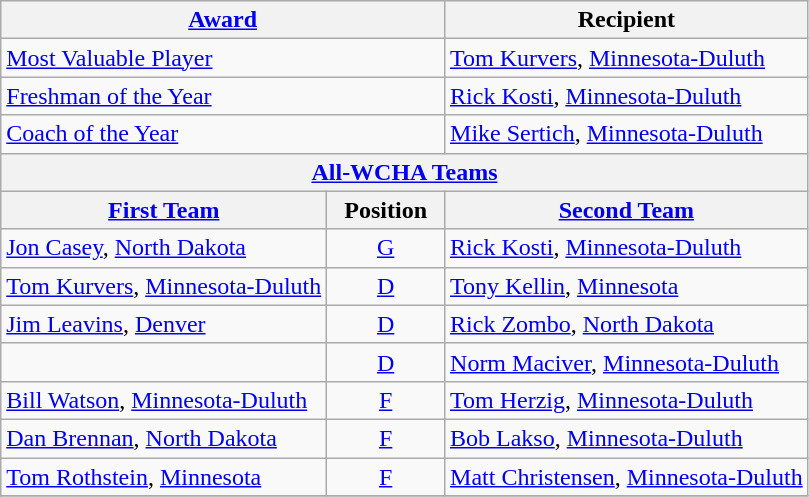<table class="wikitable">
<tr>
<th colspan=2><a href='#'>Award</a></th>
<th>Recipient</th>
</tr>
<tr>
<td colspan=2><a href='#'>Most Valuable Player</a></td>
<td><a href='#'>Tom Kurvers</a>, <a href='#'>Minnesota-Duluth</a></td>
</tr>
<tr>
<td colspan=2><a href='#'>Freshman of the Year</a></td>
<td><a href='#'>Rick Kosti</a>, <a href='#'>Minnesota-Duluth</a></td>
</tr>
<tr>
<td colspan=2><a href='#'>Coach of the Year</a></td>
<td><a href='#'>Mike Sertich</a>, <a href='#'>Minnesota-Duluth</a></td>
</tr>
<tr>
<th colspan=3><a href='#'>All-WCHA Teams</a></th>
</tr>
<tr>
<th><a href='#'>First Team</a></th>
<th>  Position  </th>
<th><a href='#'>Second Team</a></th>
</tr>
<tr>
<td><a href='#'>Jon Casey</a>, <a href='#'>North Dakota</a></td>
<td align=center><a href='#'>G</a></td>
<td><a href='#'>Rick Kosti</a>, <a href='#'>Minnesota-Duluth</a></td>
</tr>
<tr>
<td><a href='#'>Tom Kurvers</a>, <a href='#'>Minnesota-Duluth</a></td>
<td align=center><a href='#'>D</a></td>
<td><a href='#'>Tony Kellin</a>, <a href='#'>Minnesota</a></td>
</tr>
<tr>
<td><a href='#'>Jim Leavins</a>, <a href='#'>Denver</a></td>
<td align=center><a href='#'>D</a></td>
<td><a href='#'>Rick Zombo</a>, <a href='#'>North Dakota</a></td>
</tr>
<tr>
<td></td>
<td align=center><a href='#'>D</a></td>
<td><a href='#'>Norm Maciver</a>, <a href='#'>Minnesota-Duluth</a></td>
</tr>
<tr>
<td><a href='#'>Bill Watson</a>, <a href='#'>Minnesota-Duluth</a></td>
<td align=center><a href='#'>F</a></td>
<td><a href='#'>Tom Herzig</a>, <a href='#'>Minnesota-Duluth</a></td>
</tr>
<tr>
<td><a href='#'>Dan Brennan</a>, <a href='#'>North Dakota</a></td>
<td align=center><a href='#'>F</a></td>
<td><a href='#'>Bob Lakso</a>, <a href='#'>Minnesota-Duluth</a></td>
</tr>
<tr>
<td><a href='#'>Tom Rothstein</a>, <a href='#'>Minnesota</a></td>
<td align=center><a href='#'>F</a></td>
<td><a href='#'>Matt Christensen</a>, <a href='#'>Minnesota-Duluth</a></td>
</tr>
<tr>
</tr>
</table>
